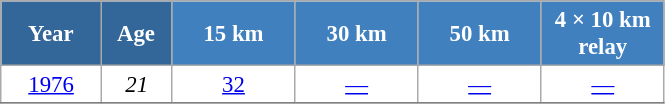<table class="wikitable" style="font-size:95%; text-align:center; border:grey solid 1px; border-collapse:collapse; background:#ffffff;">
<tr>
<th style="background-color:#369; color:white; width:60px;"> Year </th>
<th style="background-color:#369; color:white; width:40px;"> Age </th>
<th style="background-color:#4180be; color:white; width:75px;"> 15 km </th>
<th style="background-color:#4180be; color:white; width:75px;"> 30 km </th>
<th style="background-color:#4180be; color:white; width:75px;"> 50 km </th>
<th style="background-color:#4180be; color:white; width:75px;"> 4 × 10 km <br> relay </th>
</tr>
<tr>
<td><a href='#'>1976</a></td>
<td><em>21</em></td>
<td><a href='#'>32</a></td>
<td><a href='#'>—</a></td>
<td><a href='#'>—</a></td>
<td><a href='#'>—</a></td>
</tr>
<tr>
</tr>
</table>
